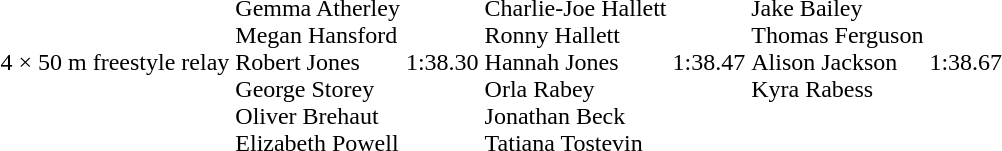<table>
<tr>
<td>4 × 50 m freestyle relay</td>
<td valign=top> <br> Gemma Atherley <br> Megan Hansford <br> Robert Jones <br> George Storey<br>Oliver Brehaut <br>Elizabeth Powell </td>
<td>1:38.30</td>
<td valign=top> <br> Charlie-Joe Hallett <br> Ronny Hallett  <br> Hannah Jones <br> Orla Rabey<br>Jonathan Beck <br>Tatiana Tostevin </td>
<td>1:38.47</td>
<td valign=top>  <br> Jake Bailey <br> Thomas Ferguson <br> Alison Jackson <br> Kyra Rabess</td>
<td>1:38.67</td>
</tr>
</table>
